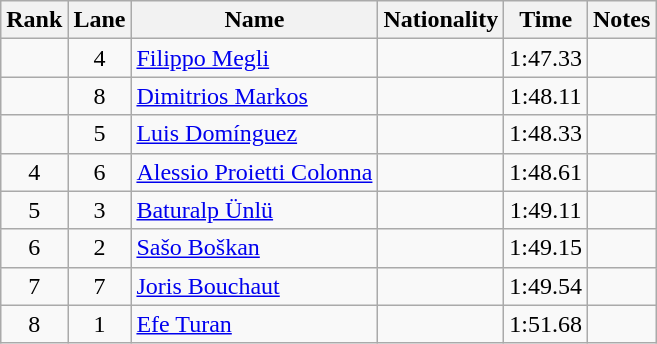<table class="wikitable sortable" style="text-align:center">
<tr>
<th>Rank</th>
<th>Lane</th>
<th>Name</th>
<th>Nationality</th>
<th>Time</th>
<th>Notes</th>
</tr>
<tr>
<td></td>
<td>4</td>
<td align=left><a href='#'>Filippo Megli</a></td>
<td align=left></td>
<td>1:47.33</td>
<td></td>
</tr>
<tr>
<td></td>
<td>8</td>
<td align=left><a href='#'>Dimitrios Markos</a></td>
<td align=left></td>
<td>1:48.11</td>
<td></td>
</tr>
<tr>
<td></td>
<td>5</td>
<td align=left><a href='#'>Luis Domínguez</a></td>
<td align=left></td>
<td>1:48.33</td>
<td></td>
</tr>
<tr>
<td>4</td>
<td>6</td>
<td align=left><a href='#'>Alessio Proietti Colonna</a></td>
<td align=left></td>
<td>1:48.61</td>
<td></td>
</tr>
<tr>
<td>5</td>
<td>3</td>
<td align=left><a href='#'>Baturalp Ünlü</a></td>
<td align=left></td>
<td>1:49.11</td>
<td></td>
</tr>
<tr>
<td>6</td>
<td>2</td>
<td align=left><a href='#'>Sašo Boškan</a></td>
<td align=left></td>
<td>1:49.15</td>
<td></td>
</tr>
<tr>
<td>7</td>
<td>7</td>
<td align=left><a href='#'>Joris Bouchaut</a></td>
<td align=left></td>
<td>1:49.54</td>
<td></td>
</tr>
<tr>
<td>8</td>
<td>1</td>
<td align=left><a href='#'>Efe Turan</a></td>
<td align=left></td>
<td>1:51.68</td>
<td></td>
</tr>
</table>
